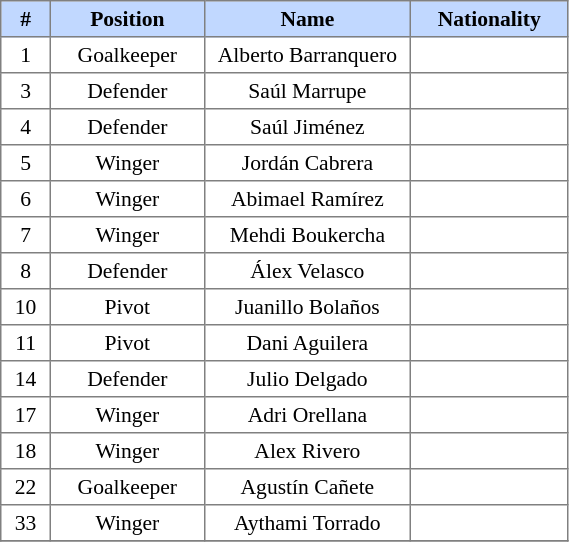<table border=1 style="border-collapse:collapse; font-size:90%;" cellpadding=3 cellspacing=0 width=30%>
<tr bgcolor=#C1D8FF>
<th width=2%>#</th>
<th width=5%>Position</th>
<th width=10%>Name</th>
<th width=5%>Nationality</th>
</tr>
<tr align=center>
<td>1</td>
<td>Goalkeeper</td>
<td>Alberto Barranquero</td>
<td></td>
</tr>
<tr align=center>
<td>3</td>
<td>Defender</td>
<td>Saúl Marrupe</td>
<td></td>
</tr>
<tr align=center>
<td>4</td>
<td>Defender</td>
<td>Saúl Jiménez</td>
<td></td>
</tr>
<tr align=center>
<td>5</td>
<td>Winger</td>
<td>Jordán Cabrera</td>
<td></td>
</tr>
<tr align=center>
<td>6</td>
<td>Winger</td>
<td>Abimael Ramírez</td>
<td></td>
</tr>
<tr align=center>
<td>7</td>
<td>Winger</td>
<td>Mehdi Boukercha</td>
<td></td>
</tr>
<tr align=center>
<td>8</td>
<td>Defender</td>
<td>Álex Velasco</td>
<td></td>
</tr>
<tr align=center>
<td>10</td>
<td>Pivot</td>
<td>Juanillo Bolaños</td>
<td></td>
</tr>
<tr align=center>
<td>11</td>
<td>Pivot</td>
<td>Dani Aguilera</td>
<td></td>
</tr>
<tr align=center>
<td>14</td>
<td>Defender</td>
<td>Julio Delgado</td>
<td></td>
</tr>
<tr align=center>
<td>17</td>
<td>Winger</td>
<td>Adri Orellana</td>
<td></td>
</tr>
<tr align=center>
<td>18</td>
<td>Winger</td>
<td>Alex Rivero</td>
<td></td>
</tr>
<tr align=center>
<td>22</td>
<td>Goalkeeper</td>
<td>Agustín Cañete</td>
<td></td>
</tr>
<tr align=center>
<td>33</td>
<td>Winger</td>
<td>Aythami Torrado</td>
<td></td>
</tr>
<tr align=center>
</tr>
</table>
